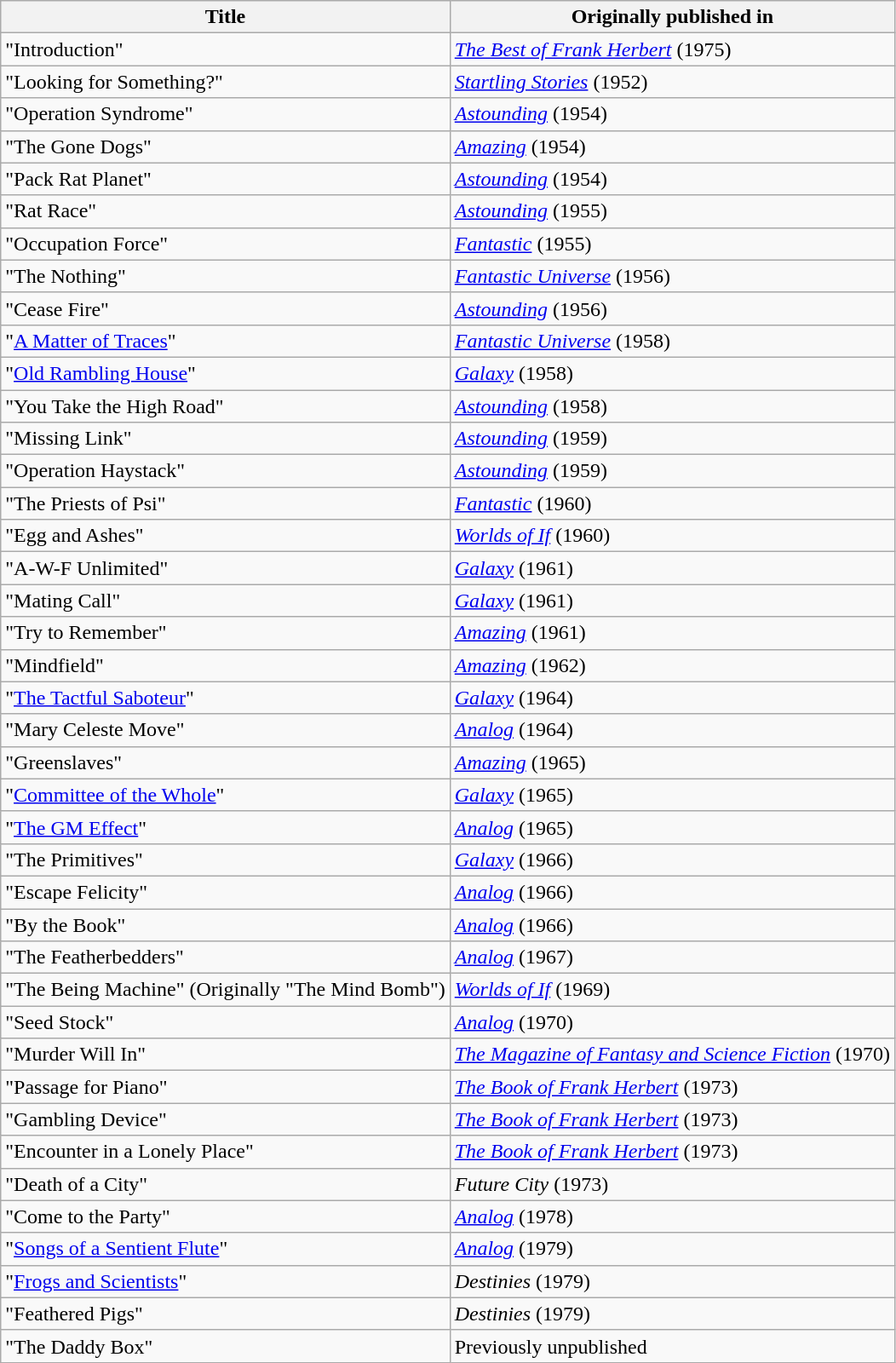<table class="wikitable">
<tr>
<th>Title</th>
<th>Originally published in</th>
</tr>
<tr>
<td>"Introduction"</td>
<td><em><a href='#'>The Best of Frank Herbert</a></em> (1975)</td>
</tr>
<tr>
<td>"Looking for Something?"</td>
<td><em><a href='#'>Startling Stories</a></em> (1952)</td>
</tr>
<tr>
<td>"Operation Syndrome"</td>
<td><em><a href='#'>Astounding</a></em> (1954)</td>
</tr>
<tr>
<td>"The Gone Dogs"</td>
<td><em><a href='#'>Amazing</a></em> (1954)</td>
</tr>
<tr>
<td>"Pack Rat Planet"</td>
<td><em><a href='#'>Astounding</a></em> (1954)</td>
</tr>
<tr>
<td>"Rat Race"</td>
<td><em><a href='#'>Astounding</a></em> (1955)</td>
</tr>
<tr>
<td>"Occupation Force"</td>
<td><em><a href='#'>Fantastic</a></em> (1955)</td>
</tr>
<tr>
<td>"The Nothing"</td>
<td><em><a href='#'>Fantastic Universe</a></em> (1956)</td>
</tr>
<tr>
<td>"Cease Fire"</td>
<td><em><a href='#'>Astounding</a></em> (1956)</td>
</tr>
<tr>
<td>"<a href='#'>A Matter of Traces</a>"</td>
<td><em><a href='#'>Fantastic Universe</a></em> (1958)</td>
</tr>
<tr>
<td>"<a href='#'>Old Rambling House</a>"</td>
<td><em><a href='#'>Galaxy</a></em> (1958)</td>
</tr>
<tr>
<td>"You Take the High Road"</td>
<td><em><a href='#'>Astounding</a></em> (1958)</td>
</tr>
<tr>
<td>"Missing Link"</td>
<td><em><a href='#'>Astounding</a></em> (1959)</td>
</tr>
<tr>
<td>"Operation Haystack"</td>
<td><em><a href='#'>Astounding</a></em> (1959)</td>
</tr>
<tr>
<td>"The Priests of Psi"</td>
<td><em><a href='#'>Fantastic</a></em> (1960)</td>
</tr>
<tr>
<td>"Egg and Ashes"</td>
<td><em><a href='#'>Worlds of If</a></em> (1960)</td>
</tr>
<tr>
<td>"A-W-F Unlimited"</td>
<td><em><a href='#'>Galaxy</a></em> (1961)</td>
</tr>
<tr>
<td>"Mating Call"</td>
<td><em><a href='#'>Galaxy</a></em> (1961)</td>
</tr>
<tr>
<td>"Try to Remember"</td>
<td><em><a href='#'>Amazing</a></em> (1961)</td>
</tr>
<tr>
<td>"Mindfield"</td>
<td><em><a href='#'>Amazing</a></em> (1962)</td>
</tr>
<tr>
<td>"<a href='#'>The Tactful Saboteur</a>"</td>
<td><em><a href='#'>Galaxy</a></em> (1964)</td>
</tr>
<tr>
<td>"Mary Celeste Move"</td>
<td><em><a href='#'>Analog</a></em> (1964)</td>
</tr>
<tr>
<td>"Greenslaves"</td>
<td><em><a href='#'>Amazing</a></em> (1965)</td>
</tr>
<tr>
<td>"<a href='#'>Committee of the Whole</a>"</td>
<td><em><a href='#'>Galaxy</a></em> (1965)</td>
</tr>
<tr>
<td>"<a href='#'>The GM Effect</a>"</td>
<td><em><a href='#'>Analog</a></em> (1965)</td>
</tr>
<tr>
<td>"The Primitives"</td>
<td><em><a href='#'>Galaxy</a></em> (1966)</td>
</tr>
<tr>
<td>"Escape Felicity"</td>
<td><em><a href='#'>Analog</a></em> (1966)</td>
</tr>
<tr>
<td>"By the Book"</td>
<td><em><a href='#'>Analog</a></em> (1966)</td>
</tr>
<tr>
<td>"The Featherbedders"</td>
<td><em><a href='#'>Analog</a></em> (1967)</td>
</tr>
<tr>
<td>"The Being Machine" (Originally "The Mind Bomb")</td>
<td><em><a href='#'>Worlds of If</a></em> (1969)</td>
</tr>
<tr>
<td>"Seed Stock"</td>
<td><em><a href='#'>Analog</a></em> (1970)</td>
</tr>
<tr>
<td>"Murder Will In"</td>
<td><em><a href='#'>The Magazine of Fantasy and Science Fiction</a></em> (1970)</td>
</tr>
<tr>
<td>"Passage for Piano"</td>
<td><em><a href='#'>The Book of Frank Herbert</a></em> (1973)</td>
</tr>
<tr>
<td>"Gambling Device"</td>
<td><em><a href='#'>The Book of Frank Herbert</a></em> (1973)</td>
</tr>
<tr>
<td>"Encounter in a Lonely Place"</td>
<td><em><a href='#'>The Book of Frank Herbert</a></em> (1973)</td>
</tr>
<tr>
<td>"Death of a City"</td>
<td><em>Future City</em> (1973)</td>
</tr>
<tr>
<td>"Come to the Party"</td>
<td><em><a href='#'>Analog</a></em> (1978)</td>
</tr>
<tr>
<td>"<a href='#'>Songs of a Sentient Flute</a>"</td>
<td><em><a href='#'>Analog</a></em> (1979)</td>
</tr>
<tr>
<td>"<a href='#'>Frogs and Scientists</a>"</td>
<td><em>Destinies</em> (1979)</td>
</tr>
<tr>
<td>"Feathered Pigs"</td>
<td><em>Destinies</em> (1979)</td>
</tr>
<tr>
<td>"The Daddy Box"</td>
<td>Previously unpublished</td>
</tr>
</table>
